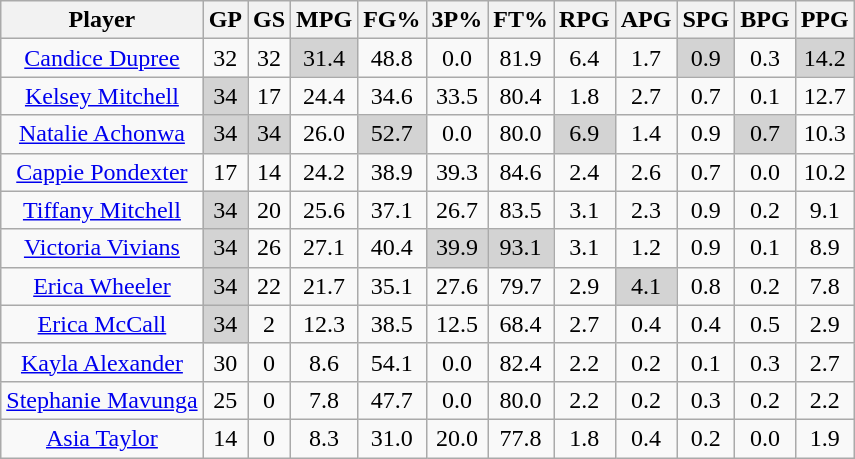<table class="wikitable sortable" style="text-align:center;">
<tr>
<th style=>Player</th>
<th style=>GP</th>
<th style=>GS</th>
<th style=>MPG</th>
<th style=>FG%</th>
<th style=>3P%</th>
<th style=>FT%</th>
<th style=>RPG</th>
<th style=>APG</th>
<th style=>SPG</th>
<th style=>BPG</th>
<th style=>PPG</th>
</tr>
<tr>
<td><a href='#'>Candice Dupree</a></td>
<td>32</td>
<td>32</td>
<td style="background:#D3D3D3;">31.4</td>
<td>48.8</td>
<td>0.0</td>
<td>81.9</td>
<td>6.4</td>
<td>1.7</td>
<td style="background:#D3D3D3;">0.9</td>
<td>0.3</td>
<td style="background:#D3D3D3;">14.2</td>
</tr>
<tr>
<td><a href='#'>Kelsey Mitchell</a></td>
<td style="background:#D3D3D3;">34</td>
<td>17</td>
<td>24.4</td>
<td>34.6</td>
<td>33.5</td>
<td>80.4</td>
<td>1.8</td>
<td>2.7</td>
<td>0.7</td>
<td>0.1</td>
<td>12.7</td>
</tr>
<tr>
<td><a href='#'>Natalie Achonwa</a></td>
<td style="background:#D3D3D3;">34</td>
<td style="background:#D3D3D3;">34</td>
<td>26.0</td>
<td style="background:#D3D3D3;">52.7</td>
<td>0.0</td>
<td>80.0</td>
<td style="background:#D3D3D3;">6.9</td>
<td>1.4</td>
<td>0.9</td>
<td style="background:#D3D3D3;">0.7</td>
<td>10.3</td>
</tr>
<tr>
<td><a href='#'>Cappie Pondexter</a></td>
<td>17</td>
<td>14</td>
<td>24.2</td>
<td>38.9</td>
<td>39.3</td>
<td>84.6</td>
<td>2.4</td>
<td>2.6</td>
<td>0.7</td>
<td>0.0</td>
<td>10.2</td>
</tr>
<tr>
<td><a href='#'>Tiffany Mitchell</a></td>
<td style="background:#D3D3D3;">34</td>
<td>20</td>
<td>25.6</td>
<td>37.1</td>
<td>26.7</td>
<td>83.5</td>
<td>3.1</td>
<td>2.3</td>
<td>0.9</td>
<td>0.2</td>
<td>9.1</td>
</tr>
<tr>
<td><a href='#'>Victoria Vivians</a></td>
<td style="background:#D3D3D3;">34</td>
<td>26</td>
<td>27.1</td>
<td>40.4</td>
<td style="background:#D3D3D3;">39.9</td>
<td style="background:#D3D3D3;">93.1</td>
<td>3.1</td>
<td>1.2</td>
<td>0.9</td>
<td>0.1</td>
<td>8.9</td>
</tr>
<tr>
<td><a href='#'>Erica Wheeler</a></td>
<td style="background:#D3D3D3;">34</td>
<td>22</td>
<td>21.7</td>
<td>35.1</td>
<td>27.6</td>
<td>79.7</td>
<td>2.9</td>
<td style="background:#D3D3D3;">4.1</td>
<td>0.8</td>
<td>0.2</td>
<td>7.8</td>
</tr>
<tr>
<td><a href='#'>Erica McCall</a></td>
<td style="background:#D3D3D3;">34</td>
<td>2</td>
<td>12.3</td>
<td>38.5</td>
<td>12.5</td>
<td>68.4</td>
<td>2.7</td>
<td>0.4</td>
<td>0.4</td>
<td>0.5</td>
<td>2.9</td>
</tr>
<tr>
<td><a href='#'>Kayla Alexander</a></td>
<td>30</td>
<td>0</td>
<td>8.6</td>
<td>54.1</td>
<td>0.0</td>
<td>82.4</td>
<td>2.2</td>
<td>0.2</td>
<td>0.1</td>
<td>0.3</td>
<td>2.7</td>
</tr>
<tr>
<td><a href='#'>Stephanie Mavunga</a></td>
<td>25</td>
<td>0</td>
<td>7.8</td>
<td>47.7</td>
<td>0.0</td>
<td>80.0</td>
<td>2.2</td>
<td>0.2</td>
<td>0.3</td>
<td>0.2</td>
<td>2.2</td>
</tr>
<tr>
<td><a href='#'>Asia Taylor</a></td>
<td>14</td>
<td>0</td>
<td>8.3</td>
<td>31.0</td>
<td>20.0</td>
<td>77.8</td>
<td>1.8</td>
<td>0.4</td>
<td>0.2</td>
<td>0.0</td>
<td>1.9</td>
</tr>
</table>
